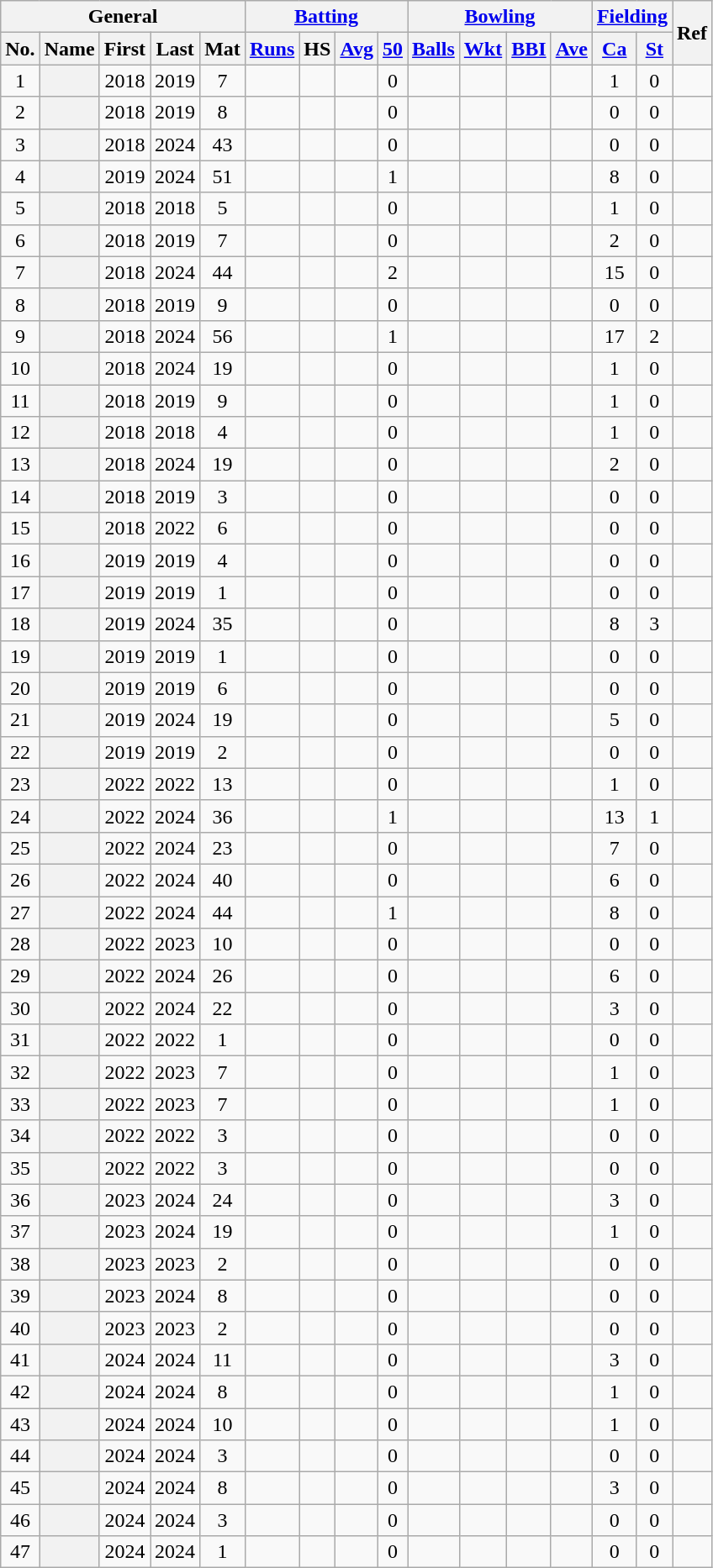<table class="wikitable plainrowheaders sortable" style="text-align:center; font-size:100%">
<tr align="center">
<th scope="col" colspan=5 class="unsortable">General</th>
<th scope="col" colspan=4 class="unsortable"><a href='#'>Batting</a></th>
<th scope="col" colspan=4 class="unsortable"><a href='#'>Bowling</a></th>
<th scope="col" colspan=2 class="unsortable"><a href='#'>Fielding</a></th>
<th scope="col" rowspan=2 class="unsortable">Ref</th>
</tr>
<tr align="center">
<th scope="col">No.</th>
<th scope="col">Name</th>
<th scope="col">First</th>
<th scope="col">Last</th>
<th scope="col">Mat</th>
<th scope="col"><a href='#'>Runs</a></th>
<th scope="col">HS</th>
<th scope="col"><a href='#'>Avg</a></th>
<th scope="col"><a href='#'>50</a></th>
<th scope="col"><a href='#'>Balls</a></th>
<th scope="col"><a href='#'>Wkt</a></th>
<th scope="col"><a href='#'>BBI</a></th>
<th scope="col"><a href='#'>Ave</a></th>
<th scope="col"><a href='#'>Ca</a></th>
<th scope="col"><a href='#'>St</a></th>
</tr>
<tr align="center">
<td>1</td>
<th scope="row"></th>
<td>2018</td>
<td>2019</td>
<td>7</td>
<td></td>
<td></td>
<td></td>
<td>0</td>
<td></td>
<td></td>
<td></td>
<td></td>
<td>1</td>
<td>0</td>
<td></td>
</tr>
<tr align="center">
<td>2</td>
<th scope="row"></th>
<td>2018</td>
<td>2019</td>
<td>8</td>
<td></td>
<td></td>
<td></td>
<td>0</td>
<td></td>
<td></td>
<td></td>
<td></td>
<td>0</td>
<td>0</td>
<td></td>
</tr>
<tr align="center">
<td>3</td>
<th scope="row"></th>
<td>2018</td>
<td>2024</td>
<td>43</td>
<td></td>
<td></td>
<td></td>
<td>0</td>
<td></td>
<td></td>
<td></td>
<td></td>
<td>0</td>
<td>0</td>
<td></td>
</tr>
<tr align="center">
<td>4</td>
<th scope="row"></th>
<td>2019</td>
<td>2024</td>
<td>51</td>
<td></td>
<td></td>
<td></td>
<td>1</td>
<td></td>
<td></td>
<td></td>
<td></td>
<td>8</td>
<td>0</td>
<td></td>
</tr>
<tr align="center">
<td>5</td>
<th scope="row"></th>
<td>2018</td>
<td>2018</td>
<td>5</td>
<td></td>
<td></td>
<td></td>
<td>0</td>
<td></td>
<td></td>
<td></td>
<td></td>
<td>1</td>
<td>0</td>
<td></td>
</tr>
<tr align="center">
<td>6</td>
<th scope="row"></th>
<td>2018</td>
<td>2019</td>
<td>7</td>
<td></td>
<td></td>
<td></td>
<td>0</td>
<td></td>
<td></td>
<td></td>
<td></td>
<td>2</td>
<td>0</td>
<td></td>
</tr>
<tr align="center">
<td>7</td>
<th scope="row"></th>
<td>2018</td>
<td>2024</td>
<td>44</td>
<td></td>
<td></td>
<td></td>
<td>2</td>
<td></td>
<td></td>
<td></td>
<td></td>
<td>15</td>
<td>0</td>
<td></td>
</tr>
<tr align="center">
<td>8</td>
<th scope="row"></th>
<td>2018</td>
<td>2019</td>
<td>9</td>
<td></td>
<td></td>
<td></td>
<td>0</td>
<td></td>
<td></td>
<td></td>
<td></td>
<td>0</td>
<td>0</td>
<td></td>
</tr>
<tr align="center">
<td>9</td>
<th scope="row"></th>
<td>2018</td>
<td>2024</td>
<td>56</td>
<td></td>
<td></td>
<td></td>
<td>1</td>
<td></td>
<td></td>
<td></td>
<td></td>
<td>17</td>
<td>2</td>
<td></td>
</tr>
<tr align="center">
<td>10</td>
<th scope="row"></th>
<td>2018</td>
<td>2024</td>
<td>19</td>
<td></td>
<td></td>
<td></td>
<td>0</td>
<td></td>
<td></td>
<td></td>
<td></td>
<td>1</td>
<td>0</td>
<td></td>
</tr>
<tr align="center">
<td>11</td>
<th scope="row"></th>
<td>2018</td>
<td>2019</td>
<td>9</td>
<td></td>
<td></td>
<td></td>
<td>0</td>
<td></td>
<td></td>
<td></td>
<td></td>
<td>1</td>
<td>0</td>
<td></td>
</tr>
<tr align="center">
<td>12</td>
<th scope="row"></th>
<td>2018</td>
<td>2018</td>
<td>4</td>
<td></td>
<td></td>
<td></td>
<td>0</td>
<td></td>
<td></td>
<td></td>
<td></td>
<td>1</td>
<td>0</td>
<td></td>
</tr>
<tr align="center">
<td>13</td>
<th scope="row"></th>
<td>2018</td>
<td>2024</td>
<td>19</td>
<td></td>
<td></td>
<td></td>
<td>0</td>
<td></td>
<td></td>
<td></td>
<td></td>
<td>2</td>
<td>0</td>
<td></td>
</tr>
<tr align="center">
<td>14</td>
<th scope="row"></th>
<td>2018</td>
<td>2019</td>
<td>3</td>
<td></td>
<td></td>
<td></td>
<td>0</td>
<td></td>
<td></td>
<td></td>
<td></td>
<td>0</td>
<td>0</td>
<td></td>
</tr>
<tr align="center">
<td>15</td>
<th scope="row"></th>
<td>2018</td>
<td>2022</td>
<td>6</td>
<td></td>
<td></td>
<td></td>
<td>0</td>
<td></td>
<td></td>
<td></td>
<td></td>
<td>0</td>
<td>0</td>
<td></td>
</tr>
<tr align="center">
<td>16</td>
<th scope="row"></th>
<td>2019</td>
<td>2019</td>
<td>4</td>
<td></td>
<td></td>
<td></td>
<td>0</td>
<td></td>
<td></td>
<td></td>
<td></td>
<td>0</td>
<td>0</td>
<td></td>
</tr>
<tr align="center">
<td>17</td>
<th scope="row"></th>
<td>2019</td>
<td>2019</td>
<td>1</td>
<td></td>
<td></td>
<td></td>
<td>0</td>
<td></td>
<td></td>
<td></td>
<td></td>
<td>0</td>
<td>0</td>
<td></td>
</tr>
<tr align="center">
<td>18</td>
<th scope="row"></th>
<td>2019</td>
<td>2024</td>
<td>35</td>
<td></td>
<td></td>
<td></td>
<td>0</td>
<td></td>
<td></td>
<td></td>
<td></td>
<td>8</td>
<td>3</td>
<td></td>
</tr>
<tr align="center">
<td>19</td>
<th scope="row"></th>
<td>2019</td>
<td>2019</td>
<td>1</td>
<td></td>
<td></td>
<td></td>
<td>0</td>
<td></td>
<td></td>
<td></td>
<td></td>
<td>0</td>
<td>0</td>
<td></td>
</tr>
<tr align="center">
<td>20</td>
<th scope="row"></th>
<td>2019</td>
<td>2019</td>
<td>6</td>
<td></td>
<td></td>
<td></td>
<td>0</td>
<td></td>
<td></td>
<td></td>
<td></td>
<td>0</td>
<td>0</td>
<td></td>
</tr>
<tr align="center">
<td>21</td>
<th scope="row"></th>
<td>2019</td>
<td>2024</td>
<td>19</td>
<td></td>
<td></td>
<td></td>
<td>0</td>
<td></td>
<td></td>
<td></td>
<td></td>
<td>5</td>
<td>0</td>
<td></td>
</tr>
<tr align="center">
<td>22</td>
<th scope="row"></th>
<td>2019</td>
<td>2019</td>
<td>2</td>
<td></td>
<td></td>
<td></td>
<td>0</td>
<td></td>
<td></td>
<td></td>
<td></td>
<td>0</td>
<td>0</td>
<td></td>
</tr>
<tr align="center">
<td>23</td>
<th scope="row"></th>
<td>2022</td>
<td>2022</td>
<td>13</td>
<td></td>
<td></td>
<td></td>
<td>0</td>
<td></td>
<td></td>
<td></td>
<td></td>
<td>1</td>
<td>0</td>
<td></td>
</tr>
<tr align="center">
<td>24</td>
<th scope="row"></th>
<td>2022</td>
<td>2024</td>
<td>36</td>
<td></td>
<td></td>
<td></td>
<td>1</td>
<td></td>
<td></td>
<td></td>
<td></td>
<td>13</td>
<td>1</td>
<td></td>
</tr>
<tr align="center">
<td>25</td>
<th scope="row"></th>
<td>2022</td>
<td>2024</td>
<td>23</td>
<td></td>
<td></td>
<td></td>
<td>0</td>
<td></td>
<td></td>
<td></td>
<td></td>
<td>7</td>
<td>0</td>
<td></td>
</tr>
<tr align="center">
<td>26</td>
<th scope="row"></th>
<td>2022</td>
<td>2024</td>
<td>40</td>
<td></td>
<td></td>
<td></td>
<td>0</td>
<td></td>
<td></td>
<td></td>
<td></td>
<td>6</td>
<td>0</td>
<td></td>
</tr>
<tr align="center">
<td>27</td>
<th scope="row"></th>
<td>2022</td>
<td>2024</td>
<td>44</td>
<td></td>
<td></td>
<td></td>
<td>1</td>
<td></td>
<td></td>
<td></td>
<td></td>
<td>8</td>
<td>0</td>
<td></td>
</tr>
<tr align="center">
<td>28</td>
<th scope="row"></th>
<td>2022</td>
<td>2023</td>
<td>10</td>
<td></td>
<td></td>
<td></td>
<td>0</td>
<td></td>
<td></td>
<td></td>
<td></td>
<td>0</td>
<td>0</td>
<td></td>
</tr>
<tr align="center">
<td>29</td>
<th scope="row"></th>
<td>2022</td>
<td>2024</td>
<td>26</td>
<td></td>
<td></td>
<td></td>
<td>0</td>
<td></td>
<td></td>
<td></td>
<td></td>
<td>6</td>
<td>0</td>
<td></td>
</tr>
<tr align="center">
<td>30</td>
<th scope="row"></th>
<td>2022</td>
<td>2024</td>
<td>22</td>
<td></td>
<td></td>
<td></td>
<td>0</td>
<td></td>
<td></td>
<td></td>
<td></td>
<td>3</td>
<td>0</td>
<td></td>
</tr>
<tr align="center">
<td>31</td>
<th scope="row"></th>
<td>2022</td>
<td>2022</td>
<td>1</td>
<td></td>
<td></td>
<td></td>
<td>0</td>
<td></td>
<td></td>
<td></td>
<td></td>
<td>0</td>
<td>0</td>
<td></td>
</tr>
<tr align="center">
<td>32</td>
<th scope="row"></th>
<td>2022</td>
<td>2023</td>
<td>7</td>
<td></td>
<td></td>
<td></td>
<td>0</td>
<td></td>
<td></td>
<td></td>
<td></td>
<td>1</td>
<td>0</td>
<td></td>
</tr>
<tr align="center">
<td>33</td>
<th scope="row"></th>
<td>2022</td>
<td>2023</td>
<td>7</td>
<td></td>
<td></td>
<td></td>
<td>0</td>
<td></td>
<td></td>
<td></td>
<td></td>
<td>1</td>
<td>0</td>
<td></td>
</tr>
<tr align="center">
<td>34</td>
<th scope="row"></th>
<td>2022</td>
<td>2022</td>
<td>3</td>
<td></td>
<td></td>
<td></td>
<td>0</td>
<td></td>
<td></td>
<td></td>
<td></td>
<td>0</td>
<td>0</td>
<td></td>
</tr>
<tr align="center">
<td>35</td>
<th scope="row"></th>
<td>2022</td>
<td>2022</td>
<td>3</td>
<td></td>
<td></td>
<td></td>
<td>0</td>
<td></td>
<td></td>
<td></td>
<td></td>
<td>0</td>
<td>0</td>
<td></td>
</tr>
<tr align="center">
<td>36</td>
<th scope="row"></th>
<td>2023</td>
<td>2024</td>
<td>24</td>
<td></td>
<td></td>
<td></td>
<td>0</td>
<td></td>
<td></td>
<td></td>
<td></td>
<td>3</td>
<td>0</td>
<td></td>
</tr>
<tr align="center">
<td>37</td>
<th scope="row"></th>
<td>2023</td>
<td>2024</td>
<td>19</td>
<td></td>
<td></td>
<td></td>
<td>0</td>
<td></td>
<td></td>
<td></td>
<td></td>
<td>1</td>
<td>0</td>
<td></td>
</tr>
<tr align="center">
<td>38</td>
<th scope="row"></th>
<td>2023</td>
<td>2023</td>
<td>2</td>
<td></td>
<td></td>
<td></td>
<td>0</td>
<td></td>
<td></td>
<td></td>
<td></td>
<td>0</td>
<td>0</td>
<td></td>
</tr>
<tr align="center">
<td>39</td>
<th scope="row"></th>
<td>2023</td>
<td>2024</td>
<td>8</td>
<td></td>
<td></td>
<td></td>
<td>0</td>
<td></td>
<td></td>
<td></td>
<td></td>
<td>0</td>
<td>0</td>
<td></td>
</tr>
<tr align="center">
<td>40</td>
<th scope="row"></th>
<td>2023</td>
<td>2023</td>
<td>2</td>
<td></td>
<td></td>
<td></td>
<td>0</td>
<td></td>
<td></td>
<td></td>
<td></td>
<td>0</td>
<td>0</td>
<td></td>
</tr>
<tr align="center">
<td>41</td>
<th scope="row"></th>
<td>2024</td>
<td>2024</td>
<td>11</td>
<td></td>
<td></td>
<td></td>
<td>0</td>
<td></td>
<td></td>
<td></td>
<td></td>
<td>3</td>
<td>0</td>
<td></td>
</tr>
<tr align="center">
<td>42</td>
<th scope="row"></th>
<td>2024</td>
<td>2024</td>
<td>8</td>
<td></td>
<td></td>
<td></td>
<td>0</td>
<td></td>
<td></td>
<td></td>
<td></td>
<td>1</td>
<td>0</td>
<td></td>
</tr>
<tr align="center">
<td>43</td>
<th scope="row"></th>
<td>2024</td>
<td>2024</td>
<td>10</td>
<td></td>
<td></td>
<td></td>
<td>0</td>
<td></td>
<td></td>
<td></td>
<td></td>
<td>1</td>
<td>0</td>
<td></td>
</tr>
<tr align="center">
<td>44</td>
<th scope="row"></th>
<td>2024</td>
<td>2024</td>
<td>3</td>
<td></td>
<td></td>
<td></td>
<td>0</td>
<td></td>
<td></td>
<td></td>
<td></td>
<td>0</td>
<td>0</td>
<td></td>
</tr>
<tr align="center">
<td>45</td>
<th scope="row"></th>
<td>2024</td>
<td>2024</td>
<td>8</td>
<td></td>
<td></td>
<td></td>
<td>0</td>
<td></td>
<td></td>
<td></td>
<td></td>
<td>3</td>
<td>0</td>
<td></td>
</tr>
<tr align="center">
<td>46</td>
<th scope="row"></th>
<td>2024</td>
<td>2024</td>
<td>3</td>
<td></td>
<td></td>
<td></td>
<td>0</td>
<td></td>
<td></td>
<td></td>
<td></td>
<td>0</td>
<td>0</td>
<td></td>
</tr>
<tr align="center">
<td>47</td>
<th scope="row"></th>
<td>2024</td>
<td>2024</td>
<td>1</td>
<td></td>
<td></td>
<td></td>
<td>0</td>
<td></td>
<td></td>
<td></td>
<td></td>
<td>0</td>
<td>0</td>
<td></td>
</tr>
</table>
